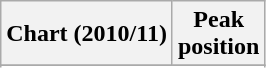<table class="wikitable sortable plainrowheaders">
<tr>
<th scope="col">Chart (2010/11)</th>
<th scope="col">Peak<br>position</th>
</tr>
<tr>
</tr>
<tr>
</tr>
<tr>
</tr>
</table>
